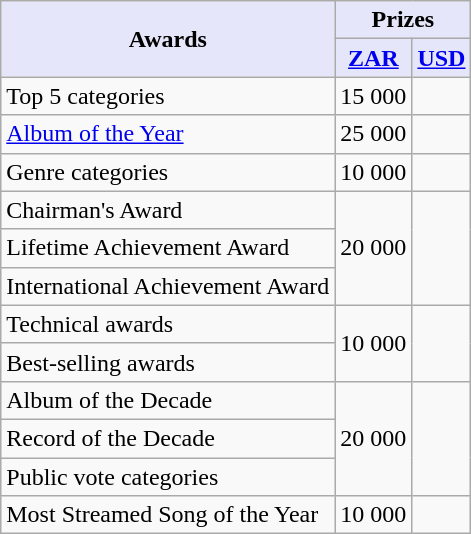<table class="wikitable">
<tr>
<th rowspan="2" scope="col" style="background:lavender;">Awards</th>
<th colspan="2" scope="col" style="background:lavender;">Prizes</th>
</tr>
<tr>
<th scope="col" style="background:lavender;"><a href='#'>ZAR</a></th>
<th scope="col" style="background:lavender;"><a href='#'>USD</a></th>
</tr>
<tr>
<td>Top 5 categories</td>
<td>15 000</td>
<td></td>
</tr>
<tr>
<td><a href='#'>Album of the Year</a></td>
<td>25 000</td>
<td></td>
</tr>
<tr>
<td>Genre categories</td>
<td>10 000</td>
<td></td>
</tr>
<tr>
<td>Chairman's Award</td>
<td rowspan="3">20 000</td>
<td rowspan="3"></td>
</tr>
<tr>
<td>Lifetime Achievement Award</td>
</tr>
<tr>
<td>International Achievement Award</td>
</tr>
<tr>
<td>Technical awards</td>
<td rowspan="2">10 000</td>
<td rowspan="2"></td>
</tr>
<tr>
<td>Best-selling awards</td>
</tr>
<tr>
<td>Album of the Decade</td>
<td rowspan="3">20 000</td>
<td rowspan="3"></td>
</tr>
<tr>
<td>Record of the Decade</td>
</tr>
<tr>
<td>Public vote categories</td>
</tr>
<tr>
<td>Most Streamed Song of the Year</td>
<td>10 000</td>
<td></td>
</tr>
</table>
